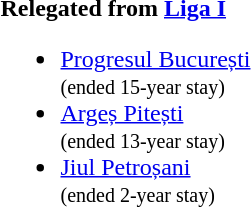<table>
<tr>
<td><strong>Relegated from <a href='#'>Liga I</a></strong><br><ul><li><a href='#'>Progresul București</a> <br> <small>(ended 15-year stay)</small></li><li><a href='#'>Argeș Pitești</a> <br> <small>(ended 13-year stay)</small></li><li><a href='#'>Jiul Petroșani</a> <br> <small>(ended 2-year stay)</small></li></ul></td>
</tr>
</table>
